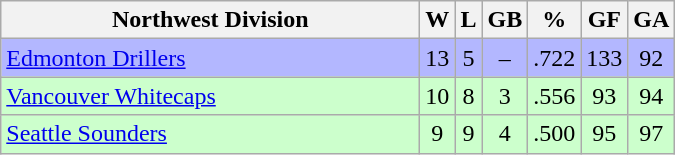<table class="wikitable" style="text-align:center">
<tr>
<th style="width:17em">Northwest Division</th>
<th>W</th>
<th>L</th>
<th>GB</th>
<th>%</th>
<th>GF</th>
<th>GA</th>
</tr>
<tr bgcolor="#B3B7FF" align=center>
<td align=left><a href='#'>Edmonton Drillers</a></td>
<td>13</td>
<td>5</td>
<td>–</td>
<td>.722</td>
<td>133</td>
<td>92</td>
</tr>
<tr bgcolor=#ccffcc>
<td align=left><a href='#'>Vancouver Whitecaps</a></td>
<td>10</td>
<td>8</td>
<td>3</td>
<td>.556</td>
<td>93</td>
<td>94</td>
</tr>
<tr bgcolor=#ccffcc>
<td align=left><a href='#'>Seattle Sounders</a></td>
<td>9</td>
<td>9</td>
<td>4</td>
<td>.500</td>
<td>95</td>
<td>97</td>
</tr>
</table>
